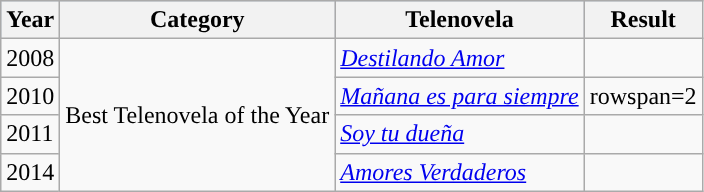<table class="wikitable">
<tr style="background:#b0c4de;">
<th>Year</th>
<th>Category</th>
<th>Telenovela</th>
<th>Result</th>
</tr>
<tr>
<td>2008</td>
<td rowspan=4>Best Telenovela of the Year</td>
<td><em><a href='#'>Destilando Amor</a></em></td>
<td></td>
</tr>
<tr>
<td>2010</td>
<td><em><a href='#'>Mañana es para siempre</a></em></td>
<td>rowspan=2 </td>
</tr>
<tr>
<td>2011</td>
<td><em><a href='#'>Soy tu dueña</a></em></td>
</tr>
<tr>
<td>2014</td>
<td><em><a href='#'>Amores Verdaderos</a></em></td>
<td></td>
</tr>
</table>
